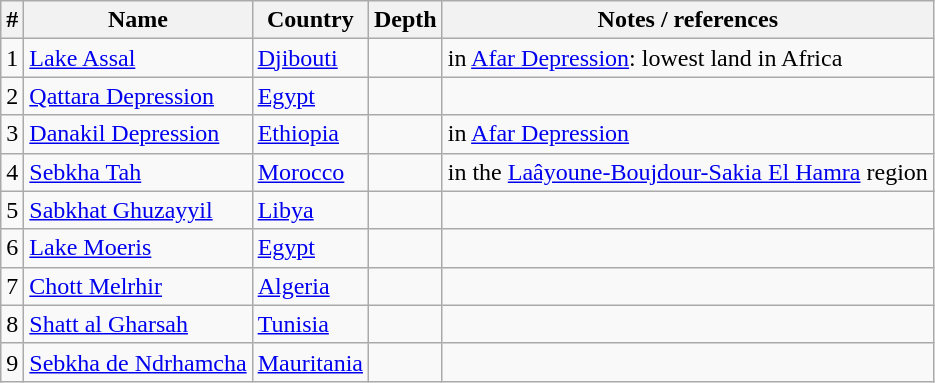<table Class="wikitable sortable">
<tr>
<th>#</th>
<th>Name</th>
<th>Country</th>
<th>Depth</th>
<th>Notes / references</th>
</tr>
<tr>
<td>1</td>
<td><a href='#'>Lake Assal</a></td>
<td><a href='#'>Djibouti</a></td>
<td></td>
<td>in <a href='#'>Afar Depression</a>: lowest land in Africa</td>
</tr>
<tr>
<td>2</td>
<td><a href='#'>Qattara Depression</a></td>
<td><a href='#'>Egypt</a></td>
<td></td>
<td></td>
</tr>
<tr>
<td>3</td>
<td><a href='#'>Danakil Depression</a></td>
<td><a href='#'>Ethiopia</a></td>
<td></td>
<td>in <a href='#'>Afar Depression</a></td>
</tr>
<tr>
<td>4</td>
<td><a href='#'>Sebkha Tah</a></td>
<td><a href='#'>Morocco</a></td>
<td></td>
<td>in the <a href='#'>Laâyoune-Boujdour-Sakia El Hamra</a> region</td>
</tr>
<tr>
<td>5</td>
<td><a href='#'>Sabkhat Ghuzayyil</a></td>
<td><a href='#'>Libya</a></td>
<td></td>
<td></td>
</tr>
<tr>
<td>6</td>
<td><a href='#'>Lake Moeris</a></td>
<td><a href='#'>Egypt</a></td>
<td></td>
<td></td>
</tr>
<tr>
<td>7</td>
<td><a href='#'>Chott Melrhir</a></td>
<td><a href='#'>Algeria</a></td>
<td></td>
<td></td>
</tr>
<tr>
<td>8</td>
<td><a href='#'>Shatt al Gharsah</a></td>
<td><a href='#'>Tunisia</a></td>
<td></td>
<td></td>
</tr>
<tr>
<td>9</td>
<td><a href='#'>Sebkha de Ndrhamcha</a></td>
<td><a href='#'>Mauritania</a></td>
<td></td>
<td></td>
</tr>
</table>
